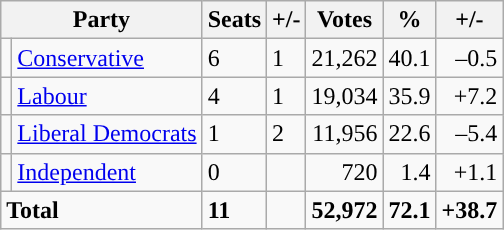<table class="wikitable sortable">
<tr>
<th colspan="2">Party</th>
<th>Seats</th>
<th>+/-</th>
<th>Votes</th>
<th>%</th>
<th>+/-</th>
</tr>
<tr>
<td style="background-color: "></td>
<td><a href='#'>Conservative</a></td>
<td>6</td>
<td> 1</td>
<td style="text-align:right;">21,262</td>
<td style="text-align:right;">40.1</td>
<td style="text-align:right;">–0.5</td>
</tr>
<tr>
<td style="background-color: "></td>
<td><a href='#'>Labour</a></td>
<td>4</td>
<td> 1</td>
<td style="text-align:right;">19,034</td>
<td style="text-align:right;">35.9</td>
<td style="text-align:right;">+7.2</td>
</tr>
<tr>
<td style="background-color: "></td>
<td><a href='#'>Liberal Democrats</a></td>
<td>1</td>
<td> 2</td>
<td style="text-align:right;">11,956</td>
<td style="text-align:right;">22.6</td>
<td style="text-align:right;">–5.4</td>
</tr>
<tr>
<td style="background-color: "></td>
<td><a href='#'>Independent</a></td>
<td>0</td>
<td></td>
<td style="text-align:right;">720</td>
<td style="text-align:right;">1.4</td>
<td style="text-align:right;">+1.1</td>
</tr>
<tr>
<td colspan="2"><strong>Total</strong></td>
<td><strong>11</strong></td>
<td></td>
<td style="text-align:right;"><strong>52,972</strong></td>
<td style="text-align:right;"><strong>72.1</strong></td>
<td style="text-align:right;"><strong>+38.7</strong></td>
</tr>
</table>
